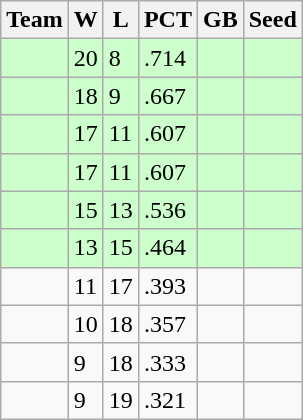<table class=wikitable>
<tr>
<th>Team</th>
<th>W</th>
<th>L</th>
<th>PCT</th>
<th>GB</th>
<th>Seed</th>
</tr>
<tr bgcolor=#ccffcc>
<td></td>
<td>20</td>
<td>8</td>
<td>.714</td>
<td></td>
<td></td>
</tr>
<tr bgcolor=#ccffcc>
<td></td>
<td>18</td>
<td>9</td>
<td>.667</td>
<td></td>
<td></td>
</tr>
<tr bgcolor=#ccffcc>
<td></td>
<td>17</td>
<td>11</td>
<td>.607</td>
<td></td>
<td></td>
</tr>
<tr bgcolor=#ccffcc>
<td></td>
<td>17</td>
<td>11</td>
<td>.607</td>
<td></td>
<td></td>
</tr>
<tr bgcolor=#ccffcc>
<td></td>
<td>15</td>
<td>13</td>
<td>.536</td>
<td></td>
<td></td>
</tr>
<tr bgcolor=#ccffcc>
<td></td>
<td>13</td>
<td>15</td>
<td>.464</td>
<td></td>
<td></td>
</tr>
<tr>
<td></td>
<td>11</td>
<td>17</td>
<td>.393</td>
<td></td>
<td></td>
</tr>
<tr>
<td></td>
<td>10</td>
<td>18</td>
<td>.357</td>
<td></td>
<td></td>
</tr>
<tr>
<td></td>
<td>9</td>
<td>18</td>
<td>.333</td>
<td></td>
<td></td>
</tr>
<tr>
<td></td>
<td>9</td>
<td>19</td>
<td>.321</td>
<td></td>
<td></td>
</tr>
</table>
